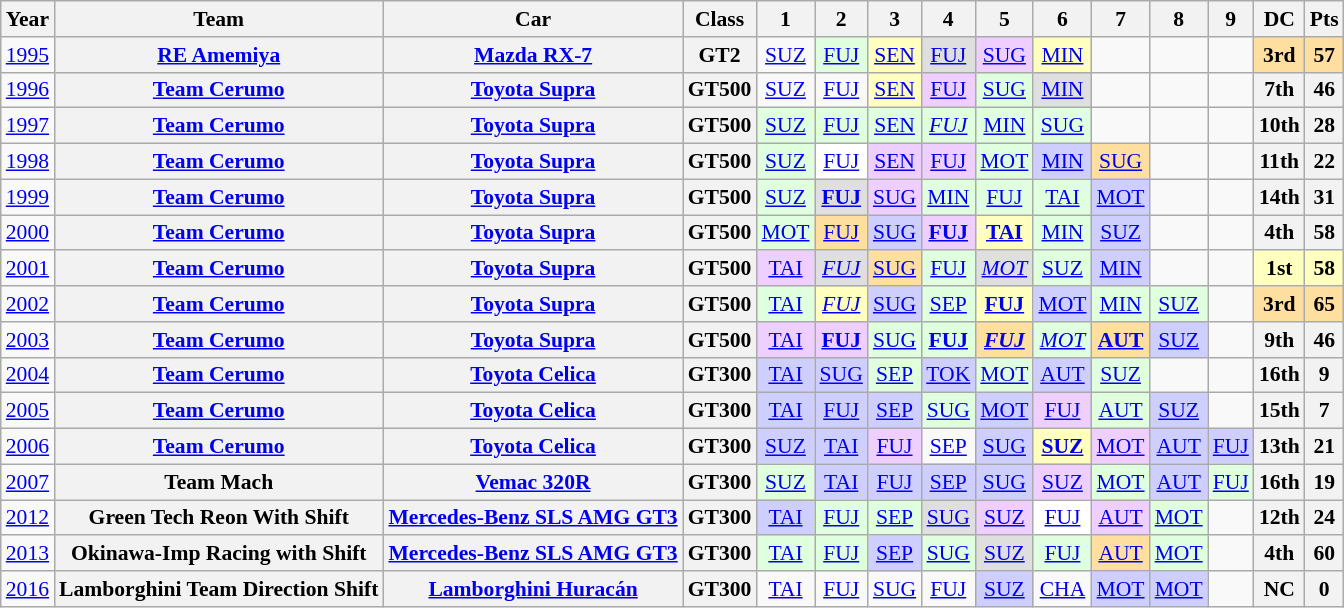<table class="wikitable" style="text-align:center; font-size:90%">
<tr>
<th>Year</th>
<th>Team</th>
<th>Car</th>
<th>Class</th>
<th>1</th>
<th>2</th>
<th>3</th>
<th>4</th>
<th>5</th>
<th>6</th>
<th>7</th>
<th>8</th>
<th>9</th>
<th>DC</th>
<th>Pts</th>
</tr>
<tr>
<td><a href='#'>1995</a></td>
<th><a href='#'>RE Amemiya</a></th>
<th><a href='#'>Mazda RX-7</a></th>
<th>GT2</th>
<td><a href='#'>SUZ</a></td>
<td style="background:#DFFFDF;"><a href='#'>FUJ</a><br></td>
<td style="background:#FFFFBF;"><a href='#'>SEN</a><br></td>
<td style="background:#DFDFDF;"><a href='#'>FUJ</a><br></td>
<td style="background:#EFCFFF;"><a href='#'>SUG</a><br></td>
<td style="background:#FFFFBF;"><a href='#'>MIN</a><br></td>
<td></td>
<td></td>
<td></td>
<th style="background:#FFDF9F;"><strong>3rd</strong></th>
<th style="background:#FFDF9F;"><strong>57</strong></th>
</tr>
<tr>
<td><a href='#'>1996</a></td>
<th><a href='#'>Team Cerumo</a></th>
<th><a href='#'>Toyota Supra</a></th>
<th>GT500</th>
<td><a href='#'>SUZ</a></td>
<td><a href='#'>FUJ</a></td>
<td style="background:#FFFFBF;"><a href='#'>SEN</a><br></td>
<td style="background:#EFCFFF;"><a href='#'>FUJ</a><br></td>
<td style="background:#DFFFDF;"><a href='#'>SUG</a><br></td>
<td style="background:#DFDFDF;"><a href='#'>MIN</a><br></td>
<td></td>
<td></td>
<td></td>
<th>7th</th>
<th>46</th>
</tr>
<tr>
<td><a href='#'>1997</a></td>
<th><a href='#'>Team Cerumo</a></th>
<th><a href='#'>Toyota Supra</a></th>
<th>GT500</th>
<td style="background:#DFFFDF;"><a href='#'>SUZ</a><br></td>
<td style="background:#DFFFDF;"><a href='#'>FUJ</a><br></td>
<td style="background:#DFFFDF;"><a href='#'>SEN</a><br></td>
<td style="background:#DFFFDF;"><a href='#'><em>FUJ</em></a><br></td>
<td style="background:#DFFFDF;"><a href='#'>MIN</a><br></td>
<td style="background:#DFFFDF;"><a href='#'>SUG</a><br></td>
<td></td>
<td></td>
<td></td>
<th>10th</th>
<th>28</th>
</tr>
<tr>
<td><a href='#'>1998</a></td>
<th><a href='#'>Team Cerumo</a></th>
<th><a href='#'>Toyota Supra</a></th>
<th>GT500</th>
<td style="background:#DFFFDF;"><a href='#'>SUZ</a><br></td>
<td style="background:#FFFFFF;"><a href='#'>FUJ</a><br></td>
<td style="background:#EFCFFF;"><a href='#'>SEN</a><br></td>
<td style="background:#EFCFFF;"><a href='#'>FUJ</a><br></td>
<td style="background:#DFFFDF;"><a href='#'>MOT</a><br></td>
<td style="background:#CFCFFF;"><a href='#'>MIN</a><br></td>
<td style="background:#FFDF9F;"><a href='#'>SUG</a><br></td>
<td></td>
<td></td>
<th>11th</th>
<th>22</th>
</tr>
<tr>
<td><a href='#'>1999</a></td>
<th><a href='#'>Team Cerumo</a></th>
<th><a href='#'>Toyota Supra</a></th>
<th>GT500</th>
<td style="background:#DFFFDF;"><a href='#'>SUZ</a><br></td>
<td style="background:#DFDFDF;"><strong><a href='#'>FUJ</a></strong><br></td>
<td style="background:#EFCFFF;"><a href='#'>SUG</a><br></td>
<td style="background:#DFFFDF;"><a href='#'>MIN</a><br></td>
<td style="background:#DFFFDF;"><a href='#'>FUJ</a><br></td>
<td style="background:#DFFFDF;"><a href='#'>TAI</a><br></td>
<td style="background:#CFCFFF;"><a href='#'>MOT</a><br></td>
<td></td>
<td></td>
<th>14th</th>
<th>31</th>
</tr>
<tr>
<td><a href='#'>2000</a></td>
<th><a href='#'>Team Cerumo</a></th>
<th><a href='#'>Toyota Supra</a></th>
<th>GT500</th>
<td style="background:#DFFFDF;"><a href='#'>MOT</a><br></td>
<td style="background:#FFDF9F;"><a href='#'>FUJ</a><br></td>
<td style="background:#CFCFFF;"><a href='#'>SUG</a><br></td>
<td style="background:#EFCFFF;"><strong><a href='#'>FUJ</a></strong><br></td>
<td style="background:#FFFFBF;"><strong><a href='#'>TAI</a></strong><br></td>
<td style="background:#DFFFDF;"><a href='#'>MIN</a><br></td>
<td style="background:#CFCFFF;"><a href='#'>SUZ</a><br></td>
<td></td>
<td></td>
<th>4th</th>
<th>58</th>
</tr>
<tr>
<td><a href='#'>2001</a></td>
<th><a href='#'>Team Cerumo</a></th>
<th><a href='#'>Toyota Supra</a></th>
<th>GT500</th>
<td style="background:#EFCFFF;"><a href='#'>TAI</a><br></td>
<td style="background:#DFDFDF;"><em><a href='#'>FUJ</a></em><br></td>
<td style="background:#FFDF9F;"><a href='#'>SUG</a><br></td>
<td style="background:#DFFFDF;"><a href='#'>FUJ</a><br></td>
<td style="background:#DFDFDF;"><em><a href='#'>MOT</a></em><br></td>
<td style="background:#DFFFDF;"><a href='#'>SUZ</a><br></td>
<td style="background:#CFCFFF;"><a href='#'>MIN</a><br></td>
<td></td>
<td></td>
<td style="background:#FFFFBF;"><strong>1st</strong></td>
<td style="background:#FFFFBF;"><strong>58</strong></td>
</tr>
<tr>
<td><a href='#'>2002</a></td>
<th><a href='#'>Team Cerumo</a></th>
<th><a href='#'>Toyota Supra</a></th>
<th>GT500</th>
<td style="background:#DFFFDF;"><a href='#'>TAI</a><br></td>
<td style="background:#FFFFBF;"><em><a href='#'>FUJ</a></em><br></td>
<td style="background:#CFCFFF;"><a href='#'>SUG</a><br></td>
<td style="background:#DFFFDF;"><a href='#'>SEP</a><br></td>
<td style="background:#FFFFBF;"><strong><a href='#'>FUJ</a></strong><br></td>
<td style="background:#CFCFFF;"><a href='#'>MOT</a><br></td>
<td style="background:#DFFFDF;"><a href='#'>MIN</a><br></td>
<td style="background:#DFFFDF;"><a href='#'>SUZ</a><br></td>
<td></td>
<td style="background:#FFDF9F;"><strong>3rd</strong></td>
<td style="background:#FFDF9F;"><strong>65</strong></td>
</tr>
<tr>
<td><a href='#'>2003</a></td>
<th><a href='#'>Team Cerumo</a></th>
<th><a href='#'>Toyota Supra</a></th>
<th>GT500</th>
<td style="background:#EFCFFF;"><a href='#'>TAI</a><br></td>
<td style="background:#EFCFFF;"><strong><a href='#'>FUJ</a></strong><br></td>
<td style="background:#DFFFDF;"><a href='#'>SUG</a><br></td>
<td style="background:#DFFFDF;"><strong><a href='#'>FUJ</a></strong><br></td>
<td style="background:#FFDF9F;"><strong><em><a href='#'>FUJ</a></em></strong><br></td>
<td style="background:#DFFFDF;"><em><a href='#'>MOT</a></em><br></td>
<td style="background:#FFDF9F;"><strong><a href='#'>AUT</a></strong><br></td>
<td style="background:#CFCFFF;"><a href='#'>SUZ</a><br></td>
<td></td>
<th>9th</th>
<th>46</th>
</tr>
<tr>
<td><a href='#'>2004</a></td>
<th><a href='#'>Team Cerumo</a></th>
<th><a href='#'>Toyota Celica</a></th>
<th>GT300</th>
<td style="background:#CFCFFF;"><a href='#'>TAI</a><br></td>
<td style="background:#CFCFFF;"><a href='#'>SUG</a><br></td>
<td style="background:#DFFFDF;"><a href='#'>SEP</a><br></td>
<td style="background:#CFCFFF;"><a href='#'>TOK</a><br></td>
<td style="background:#DFFFDF;"><a href='#'>MOT</a><br></td>
<td style="background:#CFCFFF;"><a href='#'>AUT</a><br></td>
<td style="background:#DFFFDF;"><a href='#'>SUZ</a><br></td>
<td></td>
<td></td>
<th>16th</th>
<th>9</th>
</tr>
<tr>
<td><a href='#'>2005</a></td>
<th><a href='#'>Team Cerumo</a></th>
<th><a href='#'>Toyota Celica</a></th>
<th>GT300</th>
<td style="background:#CFCFFF;"><a href='#'>TAI</a><br></td>
<td style="background:#CFCFFF;"><a href='#'>FUJ</a><br></td>
<td style="background:#CFCFFF;"><a href='#'>SEP</a><br></td>
<td style="background:#DFFFDF;"><a href='#'>SUG</a><br></td>
<td style="background:#CFCFFF;"><a href='#'>MOT</a><br></td>
<td style="background:#EFCFFF;"><a href='#'>FUJ</a><br></td>
<td style="background:#DFFFDF;"><a href='#'>AUT</a><br></td>
<td style="background:#CFCFFF;"><a href='#'>SUZ</a><br></td>
<td></td>
<th>15th</th>
<th>7</th>
</tr>
<tr>
<td><a href='#'>2006</a></td>
<th><a href='#'>Team Cerumo</a></th>
<th><a href='#'>Toyota Celica</a></th>
<th>GT300</th>
<td style="background:#CFCFFF;"><a href='#'>SUZ</a><br></td>
<td style="background:#CFCFFF;"><a href='#'>TAI</a><br></td>
<td style="background:#EFCFFF;"><a href='#'>FUJ</a><br></td>
<td><a href='#'>SEP</a></td>
<td style="background:#CFCFFF;"><a href='#'>SUG</a><br></td>
<td style="background:#FFFFBF;"><strong><a href='#'>SUZ</a></strong><br></td>
<td style="background:#EFCFFF;"><a href='#'>MOT</a><br></td>
<td style="background:#CFCFFF;"><a href='#'>AUT</a><br></td>
<td style="background:#CFCFFF;"><a href='#'>FUJ</a><br></td>
<th>13th</th>
<th>21</th>
</tr>
<tr>
<td><a href='#'>2007</a></td>
<th>Team Mach</th>
<th><a href='#'>Vemac 320R</a></th>
<th>GT300</th>
<td style="background:#DFFFDF;"><a href='#'>SUZ</a><br></td>
<td style="background:#CFCFFF;"><a href='#'>TAI</a><br></td>
<td style="background:#CFCFFF;"><a href='#'>FUJ</a><br></td>
<td style="background:#CFCFFF;"><a href='#'>SEP</a><br></td>
<td style="background:#CFCFFF;"><a href='#'>SUG</a><br></td>
<td style="background:#EFCFFF;"><a href='#'>SUZ</a><br></td>
<td style="background:#DFFFDF;"><a href='#'>MOT</a><br></td>
<td style="background:#CFCFFF;"><a href='#'>AUT</a><br></td>
<td style="background:#DFFFDF;"><a href='#'>FUJ</a><br></td>
<th>16th</th>
<th>19</th>
</tr>
<tr>
<td><a href='#'>2012</a></td>
<th>Green Tech Reon With Shift</th>
<th><a href='#'>Mercedes-Benz SLS AMG GT3</a></th>
<th>GT300</th>
<td style="background:#CFCFFF;"><a href='#'>TAI</a><br></td>
<td style="background:#DFFFDF;"><a href='#'>FUJ</a><br></td>
<td style="background:#DFFFDF;"><a href='#'>SEP</a><br></td>
<td style="background:#DFDFDF;"><a href='#'>SUG</a><br></td>
<td style="background:#EFCFFF;"><a href='#'>SUZ</a><br></td>
<td style="background:#FFFFFF;"><a href='#'>FUJ</a><br></td>
<td style="background:#EFCFFF;"><a href='#'>AUT</a><br></td>
<td style="background:#DFFFDF;"><a href='#'>MOT</a><br></td>
<td></td>
<th>12th</th>
<th>24</th>
</tr>
<tr>
<td><a href='#'>2013</a></td>
<th>Okinawa-Imp Racing with Shift</th>
<th><a href='#'>Mercedes-Benz SLS AMG GT3</a></th>
<th>GT300</th>
<td style="background:#DFFFDF;"><a href='#'>TAI</a><br></td>
<td style="background:#DFFFDF;"><a href='#'>FUJ</a><br></td>
<td style="background:#CFCFFF;"><a href='#'>SEP</a><br></td>
<td style="background:#DFFFDF;"><a href='#'>SUG</a><br></td>
<td style="background:#DFDFDF;"><a href='#'>SUZ</a><br></td>
<td style="background:#DFFFDF;"><a href='#'>FUJ</a><br></td>
<td style="background:#FFDF9F;"><a href='#'>AUT</a><br></td>
<td style="background:#DFFFDF;"><a href='#'>MOT</a><br></td>
<td></td>
<th>4th</th>
<th>60</th>
</tr>
<tr>
<td><a href='#'>2016</a></td>
<th>Lamborghini Team Direction Shift</th>
<th><a href='#'>Lamborghini Huracán</a></th>
<th>GT300</th>
<td><a href='#'>TAI</a></td>
<td><a href='#'>FUJ</a></td>
<td><a href='#'>SUG</a></td>
<td><a href='#'>FUJ</a></td>
<td style="background:#CFCFFF;"><a href='#'>SUZ</a><br></td>
<td><a href='#'>CHA</a></td>
<td style="background:#CFCFFF;"><a href='#'>MOT</a><br></td>
<td style="background:#CFCFFF;"><a href='#'>MOT</a><br></td>
<td></td>
<th>NC</th>
<th>0</th>
</tr>
</table>
